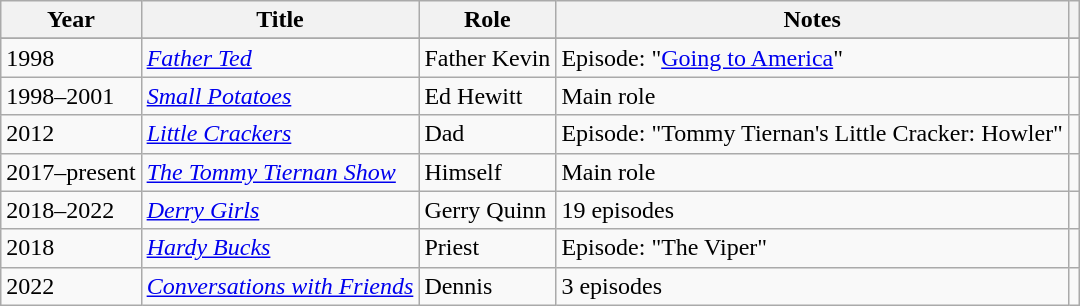<table class="wikitable plainrowheaders sortable">
<tr>
<th scope="col">Year</th>
<th scope="col">Title</th>
<th scope="col">Role</th>
<th scope="col" class="unsortable">Notes</th>
<th scope="col" class="unsortable"></th>
</tr>
<tr>
</tr>
<tr>
<td>1998</td>
<td><em><a href='#'>Father Ted</a></em></td>
<td>Father Kevin</td>
<td>Episode: "<a href='#'>Going to America</a>"</td>
<td></td>
</tr>
<tr>
<td>1998–2001</td>
<td><a href='#'><em>Small Potatoes</em></a></td>
<td>Ed Hewitt</td>
<td>Main role</td>
<td></td>
</tr>
<tr>
<td>2012</td>
<td><em><a href='#'>Little Crackers</a></em></td>
<td>Dad</td>
<td>Episode: "Tommy Tiernan's Little Cracker: Howler"</td>
<td></td>
</tr>
<tr>
<td>2017–present</td>
<td><em><a href='#'>The Tommy Tiernan Show</a></em></td>
<td>Himself</td>
<td>Main role</td>
<td></td>
</tr>
<tr>
<td>2018–2022</td>
<td><em><a href='#'>Derry Girls</a></em></td>
<td>Gerry Quinn</td>
<td>19 episodes</td>
<td></td>
</tr>
<tr>
<td>2018</td>
<td><em><a href='#'>Hardy Bucks</a></em></td>
<td>Priest</td>
<td>Episode: "The Viper"</td>
<td></td>
</tr>
<tr>
<td>2022</td>
<td><em><a href='#'>Conversations with Friends</a></em></td>
<td>Dennis</td>
<td>3 episodes</td>
<td></td>
</tr>
</table>
